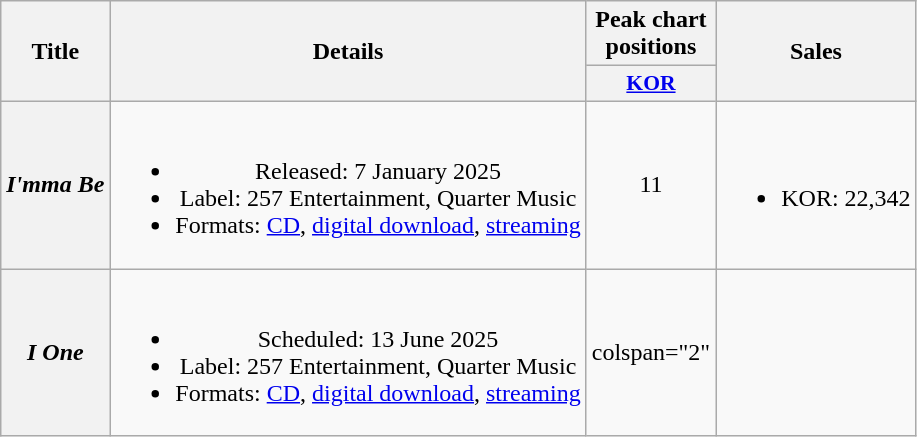<table class="wikitable plainrowheaders" style="text-align:center">
<tr>
<th scope="col" rowspan="2">Title</th>
<th scope="col" rowspan="2">Details</th>
<th scope="col">Peak chart positions</th>
<th scope="col" rowspan="2">Sales</th>
</tr>
<tr>
<th scope="col" style="font-size:90%; width:3em"><a href='#'>KOR</a><br></th>
</tr>
<tr>
<th scope="row"><em>I'mma Be</em></th>
<td><br><ul><li>Released: 7 January 2025</li><li>Label: 257 Entertainment, Quarter Music</li><li>Formats: <a href='#'>CD</a>, <a href='#'>digital download</a>, <a href='#'>streaming</a></li></ul></td>
<td>11</td>
<td><br><ul><li>KOR: 22,342</li></ul></td>
</tr>
<tr>
<th scope="row"><em>I One</em></th>
<td><br><ul><li>Scheduled: 13 June 2025</li><li>Label: 257 Entertainment, Quarter Music</li><li>Formats: <a href='#'>CD</a>, <a href='#'>digital download</a>, <a href='#'>streaming</a></li></ul></td>
<td>colspan="2" </td>
</tr>
</table>
